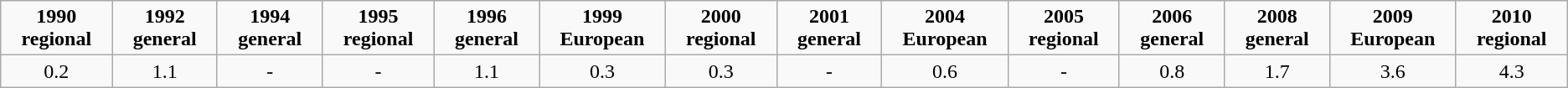<table class="wikitable" style="text-align:center">
<tr>
<td><strong>1990 regional</strong></td>
<td><strong>1992 general</strong></td>
<td><strong>1994 general</strong></td>
<td><strong>1995 regional</strong></td>
<td><strong>1996 general</strong></td>
<td><strong>1999 European</strong></td>
<td><strong>2000 regional</strong></td>
<td><strong>2001 general</strong></td>
<td><strong>2004 European</strong></td>
<td><strong>2005 regional</strong></td>
<td><strong>2006 general</strong></td>
<td><strong>2008 general</strong></td>
<td><strong>2009 European</strong></td>
<td><strong>2010 regional</strong></td>
</tr>
<tr>
<td>0.2</td>
<td>1.1</td>
<td>-</td>
<td>-</td>
<td>1.1</td>
<td>0.3</td>
<td>0.3</td>
<td>-</td>
<td>0.6</td>
<td>-</td>
<td>0.8</td>
<td>1.7</td>
<td>3.6</td>
<td>4.3</td>
</tr>
</table>
